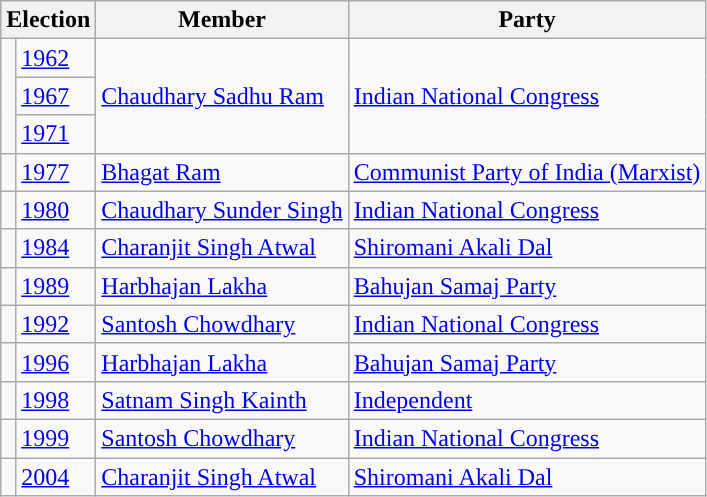<table class="wikitable">
<tr>
<th colspan="2">Election</th>
<th>Member</th>
<th>Party</th>
</tr>
<tr>
<td rowspan="3" style="background-color: "></td>
<td><a href='#'>1962</a></td>
<td rowspan="3"><a href='#'>Chaudhary Sadhu Ram</a></td>
<td rowspan="3"><a href='#'>Indian National Congress</a></td>
</tr>
<tr>
<td><a href='#'>1967</a></td>
</tr>
<tr>
<td><a href='#'>1971</a></td>
</tr>
<tr>
<td style="background-color: "></td>
<td><a href='#'>1977</a></td>
<td><a href='#'>Bhagat Ram</a></td>
<td><a href='#'>Communist Party of India (Marxist)</a></td>
</tr>
<tr>
<td style="background-color: "></td>
<td><a href='#'>1980</a></td>
<td><a href='#'>Chaudhary Sunder Singh</a></td>
<td><a href='#'>Indian National Congress</a></td>
</tr>
<tr>
<td style="background-color: "></td>
<td><a href='#'>1984</a></td>
<td><a href='#'>Charanjit Singh Atwal</a></td>
<td><a href='#'>Shiromani Akali Dal</a></td>
</tr>
<tr>
<td style="background-color: "></td>
<td><a href='#'>1989</a></td>
<td><a href='#'>Harbhajan Lakha</a></td>
<td><a href='#'>Bahujan Samaj Party</a></td>
</tr>
<tr>
<td style="background-color: "></td>
<td><a href='#'>1992</a></td>
<td><a href='#'>Santosh Chowdhary</a></td>
<td><a href='#'>Indian National Congress</a></td>
</tr>
<tr>
<td style="background-color: "></td>
<td><a href='#'>1996</a></td>
<td><a href='#'>Harbhajan Lakha</a></td>
<td><a href='#'>Bahujan Samaj Party</a></td>
</tr>
<tr>
<td style="background-color: "></td>
<td><a href='#'>1998</a></td>
<td><a href='#'>Satnam Singh Kainth</a></td>
<td><a href='#'>Independent</a></td>
</tr>
<tr>
<td style="background-color: "></td>
<td><a href='#'>1999</a></td>
<td><a href='#'>Santosh Chowdhary</a></td>
<td><a href='#'>Indian National Congress</a></td>
</tr>
<tr>
<td style="background-color: "></td>
<td><a href='#'>2004</a></td>
<td><a href='#'>Charanjit Singh Atwal</a></td>
<td><a href='#'>Shiromani Akali Dal</a></td>
</tr>
</table>
